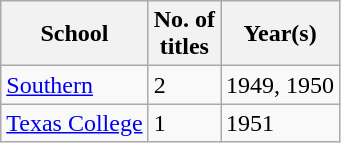<table class="wikitable sortable">
<tr>
<th>School</th>
<th>No. of<br>titles</th>
<th>Year(s)</th>
</tr>
<tr>
<td><a href='#'>Southern</a></td>
<td>2</td>
<td>1949, 1950</td>
</tr>
<tr>
<td><a href='#'>Texas College</a></td>
<td>1</td>
<td>1951</td>
</tr>
</table>
